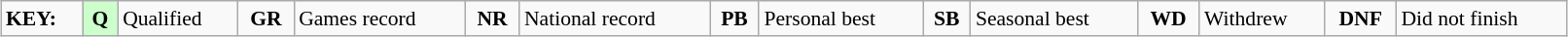<table class="wikitable" style="margin:0.5em auto; font-size:90%; position:relative;" width=85%>
<tr>
<td><strong>KEY:</strong></td>
<td style="background-color:#ccffcc;" align=center><strong>Q</strong></td>
<td>Qualified</td>
<td align=center><strong>GR</strong></td>
<td>Games record</td>
<td align=center><strong>NR</strong></td>
<td>National record</td>
<td align=center><strong>PB</strong></td>
<td>Personal best</td>
<td align=center><strong>SB</strong></td>
<td>Seasonal best</td>
<td align=center><strong>WD</strong></td>
<td>Withdrew</td>
<td align=center><strong>DNF</strong></td>
<td>Did not finish</td>
</tr>
</table>
